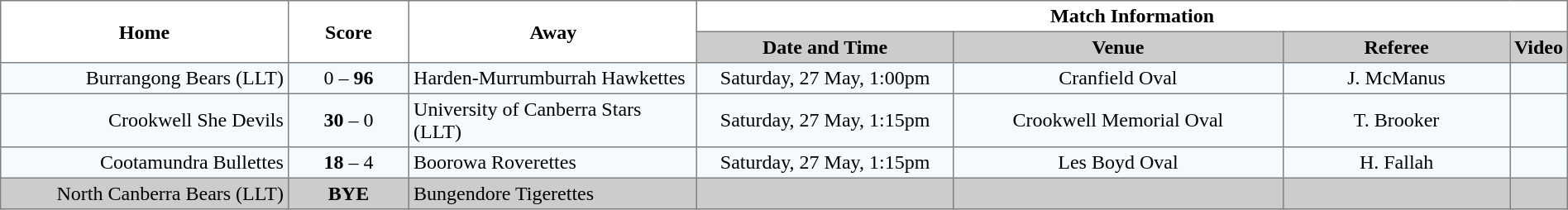<table border="1" cellpadding="3" cellspacing="0" width="100%" style="border-collapse:collapse;  text-align:center;">
<tr>
<th rowspan="2" width="19%">Home</th>
<th rowspan="2" width="8%">Score</th>
<th rowspan="2" width="19%">Away</th>
<th colspan="4">Match Information</th>
</tr>
<tr style="background:#CCCCCC">
<th width="17%">Date and Time</th>
<th width="22%">Venue</th>
<th width="50%">Referee</th>
<th>Video</th>
</tr>
<tr style="text-align:center; background:#f5faff;">
<td align="right">Burrangong Bears (LLT) </td>
<td>0 – <strong>96</strong></td>
<td align="left"> Harden-Murrumburrah Hawkettes</td>
<td>Saturday, 27 May, 1:00pm</td>
<td>Cranfield Oval</td>
<td>J. McManus</td>
<td></td>
</tr>
<tr style="text-align:center; background:#f5faff;">
<td align="right">Crookwell She Devils </td>
<td><strong>30</strong> – 0</td>
<td align="left"> University of Canberra Stars (LLT)</td>
<td>Saturday, 27 May, 1:15pm</td>
<td>Crookwell Memorial Oval</td>
<td>T. Brooker</td>
<td></td>
</tr>
<tr style="text-align:center; background:#f5faff;">
<td align="right">Cootamundra Bullettes </td>
<td><strong>18</strong> – 4</td>
<td align="left"> Boorowa Roverettes</td>
<td>Saturday, 27 May, 1:15pm</td>
<td>Les Boyd Oval</td>
<td>H. Fallah</td>
<td></td>
</tr>
<tr style="text-align:center; background:#CCCCCC;">
<td align="right">North Canberra Bears (LLT) </td>
<td><strong>BYE</strong></td>
<td align="left"> Bungendore Tigerettes</td>
<td></td>
<td></td>
<td></td>
<td></td>
</tr>
</table>
